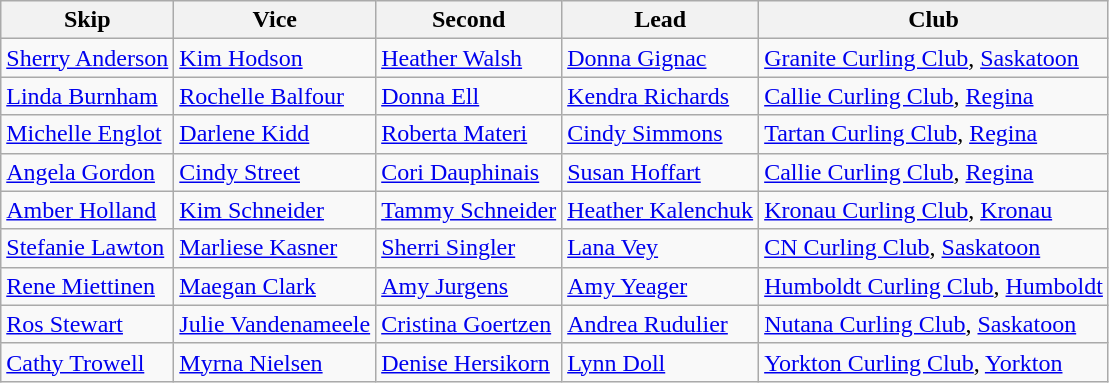<table class="wikitable">
<tr>
<th>Skip</th>
<th>Vice</th>
<th>Second</th>
<th>Lead</th>
<th>Club</th>
</tr>
<tr>
<td><a href='#'>Sherry Anderson</a></td>
<td><a href='#'>Kim Hodson</a></td>
<td><a href='#'>Heather Walsh</a></td>
<td><a href='#'>Donna Gignac</a></td>
<td><a href='#'>Granite Curling Club</a>, <a href='#'>Saskatoon</a></td>
</tr>
<tr>
<td><a href='#'>Linda Burnham</a></td>
<td><a href='#'>Rochelle Balfour</a></td>
<td><a href='#'>Donna Ell</a></td>
<td><a href='#'>Kendra Richards</a></td>
<td><a href='#'>Callie Curling Club</a>, <a href='#'>Regina</a></td>
</tr>
<tr>
<td><a href='#'>Michelle Englot</a></td>
<td><a href='#'>Darlene Kidd</a></td>
<td><a href='#'>Roberta Materi</a></td>
<td><a href='#'>Cindy Simmons</a></td>
<td><a href='#'>Tartan Curling Club</a>, <a href='#'>Regina</a></td>
</tr>
<tr>
<td><a href='#'>Angela Gordon</a></td>
<td><a href='#'>Cindy Street</a></td>
<td><a href='#'>Cori Dauphinais</a></td>
<td><a href='#'>Susan Hoffart</a></td>
<td><a href='#'>Callie Curling Club</a>, <a href='#'>Regina</a></td>
</tr>
<tr>
<td><a href='#'>Amber Holland</a></td>
<td><a href='#'>Kim Schneider</a></td>
<td><a href='#'>Tammy Schneider</a></td>
<td><a href='#'>Heather Kalenchuk</a></td>
<td><a href='#'>Kronau Curling Club</a>, <a href='#'>Kronau</a></td>
</tr>
<tr>
<td><a href='#'>Stefanie Lawton</a></td>
<td><a href='#'>Marliese Kasner</a></td>
<td><a href='#'>Sherri Singler</a></td>
<td><a href='#'>Lana Vey</a></td>
<td><a href='#'>CN Curling Club</a>, <a href='#'>Saskatoon</a></td>
</tr>
<tr>
<td><a href='#'>Rene Miettinen</a></td>
<td><a href='#'>Maegan Clark</a></td>
<td><a href='#'>Amy Jurgens</a></td>
<td><a href='#'>Amy Yeager</a></td>
<td><a href='#'>Humboldt Curling Club</a>, <a href='#'>Humboldt</a></td>
</tr>
<tr>
<td><a href='#'>Ros Stewart</a></td>
<td><a href='#'>Julie Vandenameele</a></td>
<td><a href='#'>Cristina Goertzen</a></td>
<td><a href='#'>Andrea Rudulier</a></td>
<td><a href='#'>Nutana Curling Club</a>, <a href='#'>Saskatoon</a></td>
</tr>
<tr>
<td><a href='#'>Cathy Trowell</a></td>
<td><a href='#'>Myrna Nielsen</a></td>
<td><a href='#'>Denise Hersikorn</a></td>
<td><a href='#'>Lynn Doll</a></td>
<td><a href='#'>Yorkton Curling Club</a>, <a href='#'>Yorkton</a></td>
</tr>
</table>
